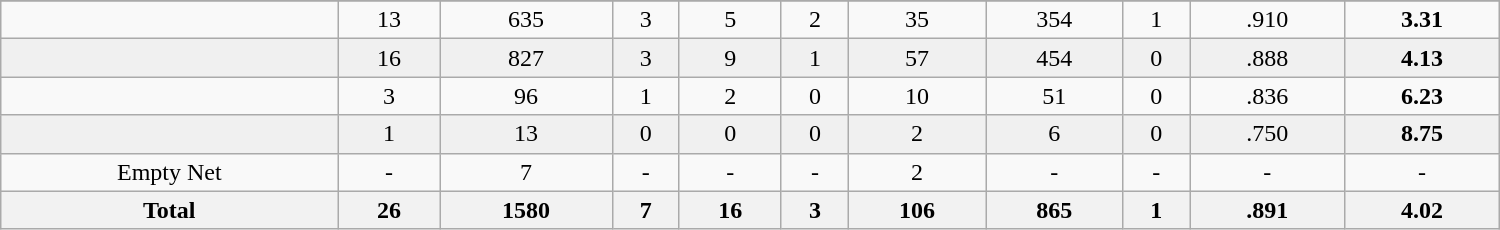<table class="wikitable sortable" width ="1000">
<tr align="center">
</tr>
<tr align="center" bgcolor="">
<td></td>
<td>13</td>
<td>635</td>
<td>3</td>
<td>5</td>
<td>2</td>
<td>35</td>
<td>354</td>
<td>1</td>
<td>.910</td>
<td><strong>3.31</strong></td>
</tr>
<tr align="center" bgcolor="f0f0f0">
<td></td>
<td>16</td>
<td>827</td>
<td>3</td>
<td>9</td>
<td>1</td>
<td>57</td>
<td>454</td>
<td>0</td>
<td>.888</td>
<td><strong>4.13</strong></td>
</tr>
<tr align="center" bgcolor="">
<td></td>
<td>3</td>
<td>96</td>
<td>1</td>
<td>2</td>
<td>0</td>
<td>10</td>
<td>51</td>
<td>0</td>
<td>.836</td>
<td><strong>6.23</strong></td>
</tr>
<tr align="center" bgcolor="f0f0f0">
<td></td>
<td>1</td>
<td>13</td>
<td>0</td>
<td>0</td>
<td>0</td>
<td>2</td>
<td>6</td>
<td>0</td>
<td>.750</td>
<td><strong>8.75</strong></td>
</tr>
<tr align="center" bgcolor="">
<td>Empty Net</td>
<td>-</td>
<td>7</td>
<td>-</td>
<td>-</td>
<td>-</td>
<td>2</td>
<td>-</td>
<td>-</td>
<td>-</td>
<td>-</td>
</tr>
<tr>
<th>Total</th>
<th>26</th>
<th>1580</th>
<th>7</th>
<th>16</th>
<th>3</th>
<th>106</th>
<th>865</th>
<th>1</th>
<th>.891</th>
<th>4.02</th>
</tr>
</table>
